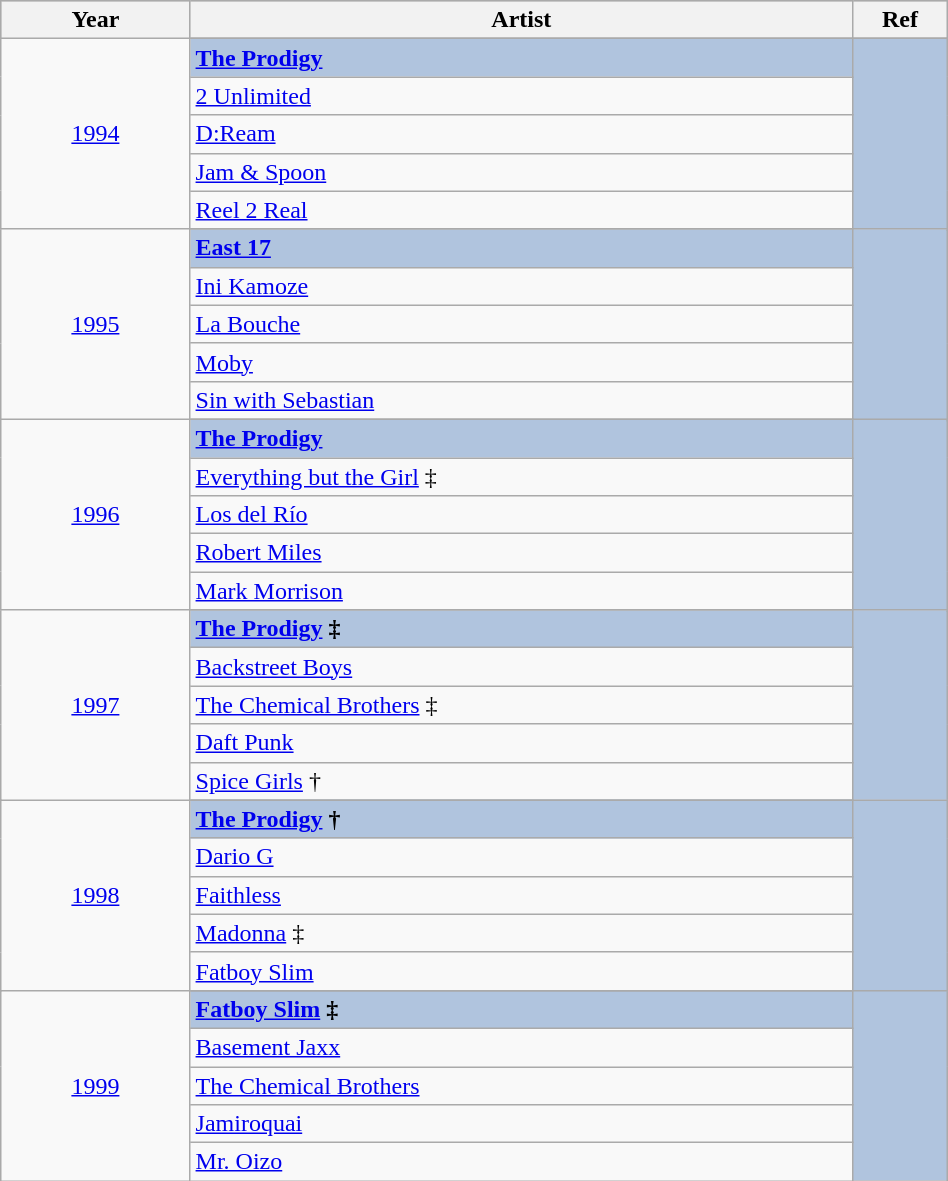<table class="wikitable" style="width:50%;">
<tr style="background:#bebebe;">
<th style="width:10%;">Year</th>
<th style="width:35%;">Artist</th>
<th style="width:5%;">Ref</th>
</tr>
<tr>
<td rowspan="6" align="center"><a href='#'>1994</a></td>
</tr>
<tr style="background:#B0C4DE">
<td><strong><a href='#'>The Prodigy</a></strong></td>
<td rowspan="6" align="center"></td>
</tr>
<tr>
<td><a href='#'>2 Unlimited</a></td>
</tr>
<tr>
<td><a href='#'>D:Ream</a></td>
</tr>
<tr>
<td><a href='#'>Jam & Spoon</a></td>
</tr>
<tr>
<td><a href='#'>Reel 2 Real</a></td>
</tr>
<tr>
<td rowspan="6" align="center"><a href='#'>1995</a></td>
</tr>
<tr style="background:#B0C4DE">
<td><strong><a href='#'>East 17</a></strong></td>
<td rowspan="6" align="center"></td>
</tr>
<tr>
<td><a href='#'>Ini Kamoze</a></td>
</tr>
<tr>
<td><a href='#'>La Bouche</a></td>
</tr>
<tr>
<td><a href='#'>Moby</a></td>
</tr>
<tr>
<td><a href='#'>Sin with Sebastian</a></td>
</tr>
<tr>
<td rowspan="6" align="center"><a href='#'>1996</a></td>
</tr>
<tr style="background:#B0C4DE">
<td><strong><a href='#'>The Prodigy</a></strong></td>
<td rowspan="6" align="center"></td>
</tr>
<tr>
<td><a href='#'>Everything but the Girl</a> ‡</td>
</tr>
<tr>
<td><a href='#'>Los del Río</a></td>
</tr>
<tr>
<td><a href='#'>Robert Miles</a></td>
</tr>
<tr>
<td><a href='#'>Mark Morrison</a></td>
</tr>
<tr>
<td rowspan="6" align="center"><a href='#'>1997</a></td>
</tr>
<tr style="background:#B0C4DE">
<td><strong><a href='#'>The Prodigy</a> ‡</strong></td>
<td rowspan="6" align="center"></td>
</tr>
<tr>
<td><a href='#'>Backstreet Boys</a></td>
</tr>
<tr>
<td><a href='#'>The Chemical Brothers</a> ‡</td>
</tr>
<tr>
<td><a href='#'>Daft Punk</a></td>
</tr>
<tr>
<td><a href='#'>Spice Girls</a> †</td>
</tr>
<tr>
<td rowspan="6" align="center"><a href='#'>1998</a></td>
</tr>
<tr style="background:#B0C4DE">
<td><strong><a href='#'>The Prodigy</a> †</strong></td>
<td rowspan="6" align="center"></td>
</tr>
<tr>
<td><a href='#'>Dario G</a></td>
</tr>
<tr>
<td><a href='#'>Faithless</a></td>
</tr>
<tr>
<td><a href='#'>Madonna</a> ‡</td>
</tr>
<tr>
<td><a href='#'>Fatboy Slim</a></td>
</tr>
<tr>
<td rowspan="6" align="center"><a href='#'>1999</a></td>
</tr>
<tr style="background:#B0C4DE">
<td><strong><a href='#'>Fatboy Slim</a> ‡</strong></td>
<td rowspan="6" align="center"></td>
</tr>
<tr>
<td><a href='#'>Basement Jaxx</a></td>
</tr>
<tr>
<td><a href='#'>The Chemical Brothers</a></td>
</tr>
<tr>
<td><a href='#'>Jamiroquai</a></td>
</tr>
<tr>
<td><a href='#'>Mr. Oizo</a></td>
</tr>
</table>
